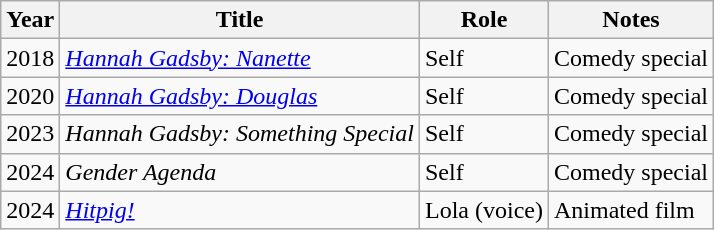<table class="wikitable sortable">
<tr>
<th>Year</th>
<th>Title</th>
<th>Role</th>
<th>Notes</th>
</tr>
<tr>
<td>2018</td>
<td><em><a href='#'>Hannah Gadsby: Nanette</a></em></td>
<td>Self</td>
<td>Comedy special</td>
</tr>
<tr>
<td>2020</td>
<td><em><a href='#'>Hannah Gadsby: Douglas</a></em></td>
<td>Self</td>
<td>Comedy special</td>
</tr>
<tr>
<td>2023</td>
<td><em>Hannah Gadsby: Something Special</em></td>
<td>Self</td>
<td>Comedy special</td>
</tr>
<tr>
<td>2024</td>
<td><em>Gender Agenda</em></td>
<td>Self</td>
<td>Comedy special</td>
</tr>
<tr>
<td>2024</td>
<td><em><a href='#'>Hitpig!</a></em></td>
<td>Lola (voice)</td>
<td>Animated film</td>
</tr>
</table>
